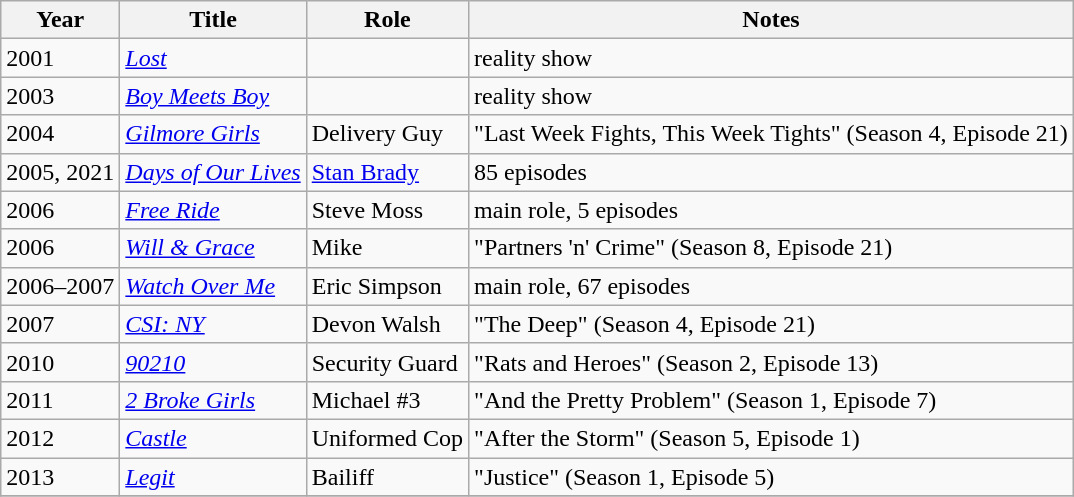<table class="wikitable sortable">
<tr>
<th>Year</th>
<th>Title</th>
<th>Role</th>
<th class="unsortable">Notes</th>
</tr>
<tr>
<td>2001</td>
<td><em><a href='#'>Lost</a></em></td>
<td></td>
<td>reality show</td>
</tr>
<tr>
<td>2003</td>
<td><em><a href='#'>Boy Meets Boy</a></em></td>
<td></td>
<td>reality show</td>
</tr>
<tr>
<td>2004</td>
<td><em><a href='#'>Gilmore Girls</a></em></td>
<td>Delivery Guy</td>
<td>"Last Week Fights, This Week Tights" (Season 4, Episode 21)</td>
</tr>
<tr>
<td>2005, 2021</td>
<td><em><a href='#'>Days of Our Lives</a></em></td>
<td><a href='#'>Stan Brady</a></td>
<td>85 episodes</td>
</tr>
<tr>
<td>2006</td>
<td><em><a href='#'>Free Ride</a></em></td>
<td>Steve Moss</td>
<td>main role, 5 episodes</td>
</tr>
<tr>
<td>2006</td>
<td><em><a href='#'>Will & Grace</a></em></td>
<td>Mike</td>
<td>"Partners 'n' Crime" (Season 8, Episode 21)</td>
</tr>
<tr>
<td>2006–2007</td>
<td><em><a href='#'>Watch Over Me</a></em></td>
<td>Eric Simpson</td>
<td>main role, 67 episodes</td>
</tr>
<tr>
<td>2007</td>
<td><em><a href='#'>CSI: NY</a></em></td>
<td>Devon Walsh</td>
<td>"The Deep" (Season 4, Episode 21)</td>
</tr>
<tr>
<td>2010</td>
<td><em><a href='#'>90210</a></em></td>
<td>Security Guard</td>
<td>"Rats and Heroes" (Season 2, Episode 13)</td>
</tr>
<tr>
<td>2011</td>
<td><em><a href='#'>2 Broke Girls</a></em></td>
<td>Michael #3</td>
<td>"And the Pretty Problem" (Season 1, Episode 7)</td>
</tr>
<tr>
<td>2012</td>
<td><em><a href='#'>Castle</a></em></td>
<td>Uniformed Cop</td>
<td>"After the Storm" (Season 5, Episode 1)</td>
</tr>
<tr>
<td>2013</td>
<td><em><a href='#'>Legit</a></em></td>
<td>Bailiff</td>
<td>"Justice" (Season 1, Episode 5)</td>
</tr>
<tr>
</tr>
</table>
